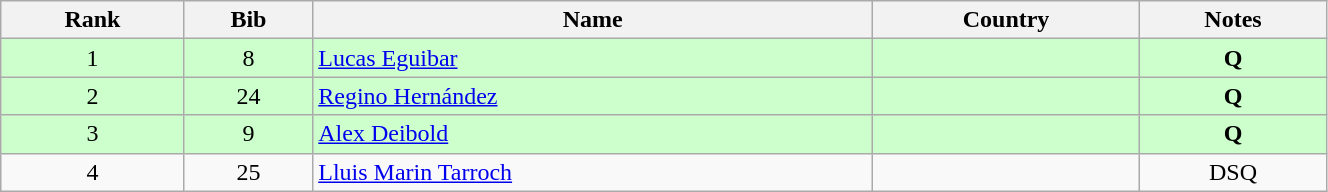<table class="wikitable" style="text-align:center;" width=70%>
<tr>
<th>Rank</th>
<th>Bib</th>
<th>Name</th>
<th>Country</th>
<th>Notes</th>
</tr>
<tr bgcolor=ccffcc>
<td>1</td>
<td>8</td>
<td align=left><a href='#'>Lucas Eguibar</a></td>
<td align=left></td>
<td><strong>Q</strong></td>
</tr>
<tr bgcolor=ccffcc>
<td>2</td>
<td>24</td>
<td align=left><a href='#'>Regino Hernández</a></td>
<td align=left></td>
<td><strong>Q</strong></td>
</tr>
<tr bgcolor=ccffcc>
<td>3</td>
<td>9</td>
<td align=left><a href='#'>Alex Deibold</a></td>
<td align=left></td>
<td><strong>Q</strong></td>
</tr>
<tr>
<td>4</td>
<td>25</td>
<td align=left><a href='#'>Lluis Marin Tarroch</a></td>
<td align=left></td>
<td>DSQ</td>
</tr>
</table>
